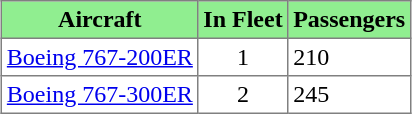<table class="toccolours" border="1" cellpadding="3" style="border-collapse:collapse;margin:1em auto;">
<tr style="background:lightgreen;">
<th>Aircraft</th>
<th>In Fleet</th>
<th>Passengers</th>
</tr>
<tr>
<td><a href='#'>Boeing 767-200ER</a></td>
<td align=center>1</td>
<td>210</td>
</tr>
<tr>
<td><a href='#'>Boeing 767-300ER</a></td>
<td align=center>2</td>
<td>245</td>
</tr>
</table>
